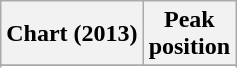<table class="wikitable sortable plainrowheaders" style="text-align:center">
<tr>
<th scope="col">Chart (2013)</th>
<th scope="col">Peak<br>position</th>
</tr>
<tr>
</tr>
<tr>
</tr>
</table>
